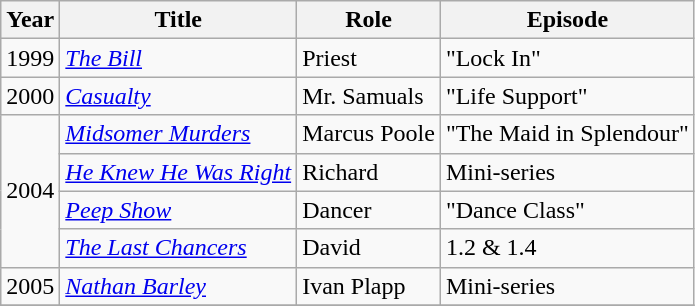<table class="wikitable">
<tr>
<th>Year</th>
<th>Title</th>
<th>Role</th>
<th>Episode</th>
</tr>
<tr>
<td>1999</td>
<td><em><a href='#'>The Bill</a></em></td>
<td>Priest</td>
<td>"Lock In"</td>
</tr>
<tr>
<td>2000</td>
<td><em><a href='#'>Casualty</a></em></td>
<td>Mr. Samuals</td>
<td>"Life Support"</td>
</tr>
<tr>
<td rowspan="4">2004</td>
<td><em><a href='#'>Midsomer Murders</a></em></td>
<td>Marcus Poole</td>
<td>"The Maid in Splendour"</td>
</tr>
<tr>
<td><em><a href='#'>He Knew He Was Right</a></em></td>
<td>Richard</td>
<td>Mini-series</td>
</tr>
<tr>
<td><em><a href='#'>Peep Show</a></em></td>
<td>Dancer</td>
<td>"Dance Class"</td>
</tr>
<tr>
<td><em><a href='#'>The Last Chancers</a></em></td>
<td>David</td>
<td>1.2 & 1.4</td>
</tr>
<tr>
<td>2005</td>
<td><em><a href='#'>Nathan Barley</a></em></td>
<td>Ivan Plapp</td>
<td>Mini-series</td>
</tr>
<tr>
</tr>
</table>
